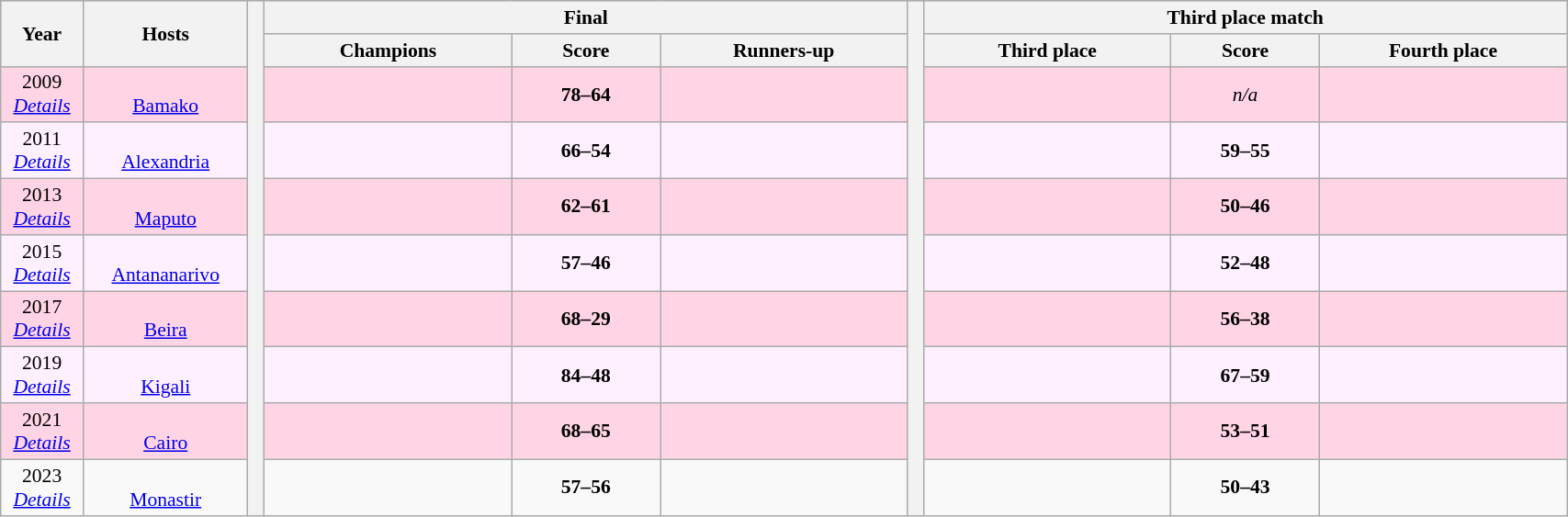<table class="wikitable" style="font-size:90%; width: 90%; text-align: center;">
<tr bgcolor=#C1D8FF>
<th rowspan=2 width=5%>Year</th>
<th rowspan=2 width=10%>Hosts</th>
<th width=1% rowspan=10 bgcolor=ffffff></th>
<th colspan=3>Final</th>
<th width=1% rowspan=10 bgcolor=ffffff></th>
<th colspan=3>Third place match</th>
</tr>
<tr bgcolor=#ffd4e4>
<th width=15%>Champions</th>
<th width=9%>Score</th>
<th width=15%>Runners-up</th>
<th width=15%>Third place</th>
<th width=9%>Score</th>
<th width=15%>Fourth place</th>
</tr>
<tr bgcolor=#ffd4e4>
<td>2009 <br> <em><a href='#'>Details</a></em></td>
<td><br><a href='#'>Bamako</a></td>
<td><strong></strong></td>
<td><strong>78–64</strong></td>
<td></td>
<td></td>
<td><em>n/a</em></td>
<td></td>
</tr>
<tr bgcolor=#fff0ff>
<td>2011 <br> <em><a href='#'>Details</a></em></td>
<td><br><a href='#'>Alexandria</a></td>
<td><strong></strong></td>
<td><strong>66–54</strong></td>
<td></td>
<td></td>
<td><strong>59–55</strong></td>
<td></td>
</tr>
<tr bgcolor=#ffd4e4>
<td>2013 <br> <em><a href='#'>Details</a></em></td>
<td><br><a href='#'>Maputo</a></td>
<td><strong></strong></td>
<td><strong>62–61</strong></td>
<td></td>
<td></td>
<td><strong>50–46</strong></td>
<td></td>
</tr>
<tr bgcolor=#fff0ff>
<td>2015 <br> <em><a href='#'>Details</a></em></td>
<td><br><a href='#'>Antananarivo</a></td>
<td><strong></strong></td>
<td><strong>57–46</strong></td>
<td></td>
<td></td>
<td><strong>52–48</strong></td>
<td></td>
</tr>
<tr bgcolor=#ffd4e4>
<td>2017 <br> <em><a href='#'>Details</a></em></td>
<td><br><a href='#'>Beira</a></td>
<td><strong></strong></td>
<td><strong>68–29</strong></td>
<td></td>
<td></td>
<td><strong>56–38</strong></td>
<td></td>
</tr>
<tr bgcolor=#fff0ff>
<td>2019 <br> <em><a href='#'>Details</a></em></td>
<td><br><a href='#'>Kigali</a></td>
<td><strong></strong></td>
<td><strong>84–48</strong></td>
<td></td>
<td></td>
<td><strong>67–59</strong></td>
<td></td>
</tr>
<tr bgcolor=#ffd4e4>
<td>2021 <br> <em><a href='#'>Details</a></em></td>
<td><br><a href='#'>Cairo</a></td>
<td><strong></strong></td>
<td><strong>68–65</strong></td>
<td></td>
<td></td>
<td><strong>53–51</strong></td>
<td></td>
</tr>
<tr>
<td>2023 <br> <em><a href='#'>Details</a></em></td>
<td><br><a href='#'>Monastir</a></td>
<td><strong></strong></td>
<td><strong>57–56</strong></td>
<td></td>
<td></td>
<td><strong>50–43</strong></td>
<td></td>
</tr>
</table>
